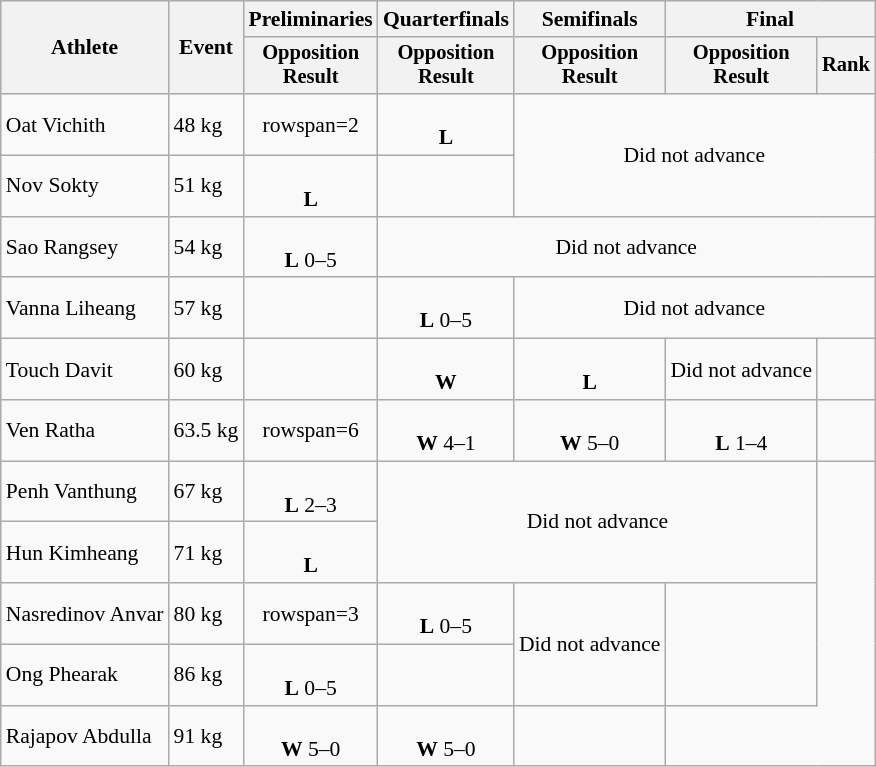<table class=wikitable style=font-size:90%;text-align:center>
<tr>
<th rowspan="2">Athlete</th>
<th rowspan="2">Event</th>
<th>Preliminaries</th>
<th>Quarterfinals</th>
<th>Semifinals</th>
<th colspan=2>Final</th>
</tr>
<tr style="font-size:95%">
<th>Opposition<br>Result</th>
<th>Opposition<br>Result</th>
<th>Opposition<br>Result</th>
<th>Opposition<br>Result</th>
<th>Rank</th>
</tr>
<tr>
<td align=left>Oat Vichith</td>
<td align=left>48 kg</td>
<td>rowspan=2 </td>
<td><br><strong>L</strong> </td>
<td rowspan=2 colspan=3>Did not advance</td>
</tr>
<tr>
<td align=left>Nov Sokty</td>
<td align=left>51 kg</td>
<td><br><strong>L</strong> </td>
</tr>
<tr>
<td align=left>Sao Rangsey</td>
<td align=left>54 kg</td>
<td><br><strong>L</strong> 0–5</td>
<td colspan=4>Did not advance</td>
</tr>
<tr>
<td align=left>Vanna Liheang</td>
<td align=left>57 kg</td>
<td></td>
<td><br><strong>L</strong> 0–5</td>
<td colspan=3>Did not advance</td>
</tr>
<tr>
<td align=left>Touch Davit</td>
<td align=left>60 kg</td>
<td></td>
<td><br><strong>W</strong> </td>
<td><br><strong>L</strong> </td>
<td>Did not advance</td>
<td></td>
</tr>
<tr>
<td align=left>Ven Ratha</td>
<td align=left>63.5 kg</td>
<td>rowspan=6 </td>
<td><br><strong>W</strong> 4–1</td>
<td><br><strong>W</strong> 5–0</td>
<td><br><strong>L</strong> 1–4</td>
<td></td>
</tr>
<tr>
<td align=left>Penh Vanthung</td>
<td align=left>67 kg</td>
<td><br><strong>L</strong> 2–3</td>
<td rowspan=2 colspan=3>Did not advance</td>
</tr>
<tr>
<td align=left>Hun Kimheang</td>
<td align=left>71 kg</td>
<td><br><strong>L</strong> </td>
</tr>
<tr>
<td align=left>Nasredinov Anvar</td>
<td align=left>80 kg</td>
<td>rowspan=3 </td>
<td><br><strong>L</strong> 0–5</td>
<td rowspan=2>Did not advance</td>
<td rowspan=2></td>
</tr>
<tr>
<td align=left>Ong Phearak</td>
<td align=left>86 kg</td>
<td><br><strong>L</strong> 0–5</td>
</tr>
<tr>
<td align=left>Rajapov Abdulla</td>
<td align=left>91 kg</td>
<td><br><strong>W</strong> 5–0</td>
<td><br><strong>W</strong> 5–0</td>
<td></td>
</tr>
</table>
